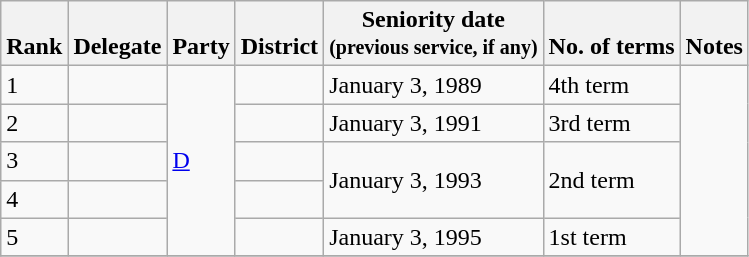<table class="wikitable sortable">
<tr valign=bottom>
<th>Rank</th>
<th>Delegate</th>
<th>Party</th>
<th>District</th>
<th>Seniority date<br><small>(previous service, if any)</small><br></th>
<th>No. of terms</th>
<th>Notes</th>
</tr>
<tr>
<td>1</td>
<td></td>
<td rowspan=5 ><a href='#'>D</a></td>
<td></td>
<td>January 3, 1989</td>
<td>4th term</td>
<td rowspan=5></td>
</tr>
<tr>
<td>2</td>
<td></td>
<td></td>
<td>January 3, 1991</td>
<td>3rd term</td>
</tr>
<tr>
<td>3</td>
<td></td>
<td></td>
<td rowspan=2>January 3, 1993</td>
<td rowspan=2>2nd term</td>
</tr>
<tr>
<td>4</td>
<td></td>
<td></td>
</tr>
<tr>
<td>5</td>
<td></td>
<td></td>
<td>January 3, 1995</td>
<td>1st term</td>
</tr>
<tr>
</tr>
</table>
